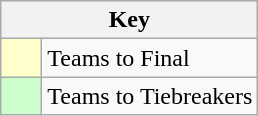<table class="wikitable" style="text-align: center;">
<tr>
<th colspan=2>Key</th>
</tr>
<tr>
<td style="background:#ffffcc; width:20px;"></td>
<td align=left>Teams to Final</td>
</tr>
<tr>
<td style="background:#ccffcc; width:20px;"></td>
<td align=left>Teams to Tiebreakers</td>
</tr>
</table>
